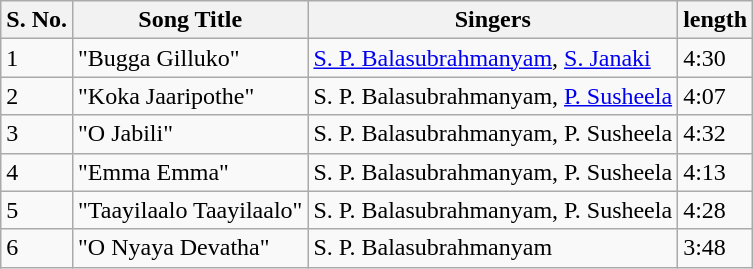<table class="wikitable">
<tr>
<th>S. No.</th>
<th>Song Title</th>
<th>Singers</th>
<th>length</th>
</tr>
<tr>
<td>1</td>
<td>"Bugga Gilluko"</td>
<td><a href='#'>S. P. Balasubrahmanyam</a>, <a href='#'>S. Janaki</a></td>
<td>4:30</td>
</tr>
<tr>
<td>2</td>
<td>"Koka Jaaripothe"</td>
<td>S. P. Balasubrahmanyam, <a href='#'>P. Susheela</a></td>
<td>4:07</td>
</tr>
<tr>
<td>3</td>
<td>"O Jabili"</td>
<td>S. P. Balasubrahmanyam, P. Susheela</td>
<td>4:32</td>
</tr>
<tr>
<td>4</td>
<td>"Emma Emma"</td>
<td>S. P. Balasubrahmanyam, P. Susheela</td>
<td>4:13</td>
</tr>
<tr>
<td>5</td>
<td>"Taayilaalo Taayilaalo"</td>
<td>S. P. Balasubrahmanyam, P. Susheela</td>
<td>4:28</td>
</tr>
<tr>
<td>6</td>
<td>"O Nyaya Devatha"</td>
<td>S. P. Balasubrahmanyam</td>
<td>3:48</td>
</tr>
</table>
